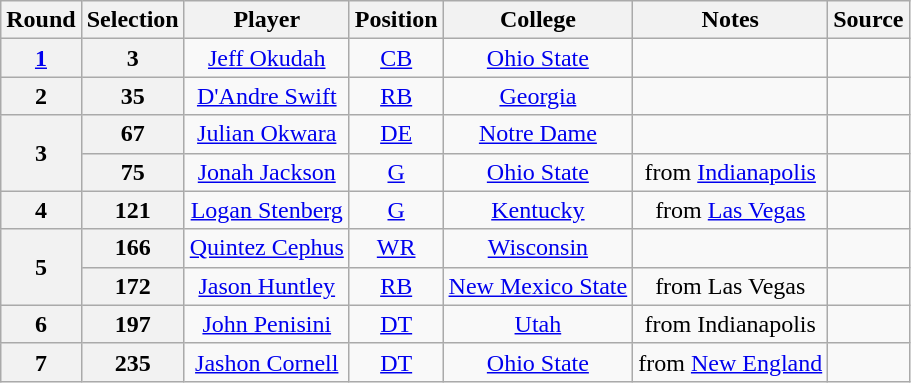<table class="wikitable" style="text-align:center">
<tr>
<th>Round</th>
<th>Selection</th>
<th>Player</th>
<th>Position</th>
<th>College</th>
<th>Notes</th>
<th>Source</th>
</tr>
<tr>
<th><a href='#'>1</a></th>
<th>3</th>
<td><a href='#'>Jeff Okudah</a></td>
<td><a href='#'>CB</a></td>
<td><a href='#'>Ohio State</a></td>
<td></td>
<td></td>
</tr>
<tr>
<th>2</th>
<th>35</th>
<td><a href='#'>D'Andre Swift</a></td>
<td><a href='#'>RB</a></td>
<td><a href='#'>Georgia</a></td>
<td></td>
<td></td>
</tr>
<tr>
<th rowspan=2>3</th>
<th>67</th>
<td><a href='#'>Julian Okwara</a></td>
<td><a href='#'>DE</a></td>
<td><a href='#'>Notre Dame</a></td>
<td></td>
<td></td>
</tr>
<tr>
<th>75</th>
<td><a href='#'>Jonah Jackson</a></td>
<td><a href='#'>G</a></td>
<td><a href='#'>Ohio State</a></td>
<td>from <a href='#'>Indianapolis</a></td>
<td></td>
</tr>
<tr>
<th>4</th>
<th>121</th>
<td><a href='#'>Logan Stenberg</a></td>
<td><a href='#'>G</a></td>
<td><a href='#'>Kentucky</a></td>
<td>from <a href='#'>Las Vegas</a></td>
<td></td>
</tr>
<tr>
<th rowspan=2>5</th>
<th>166</th>
<td><a href='#'>Quintez Cephus</a></td>
<td><a href='#'>WR</a></td>
<td><a href='#'>Wisconsin</a></td>
<td></td>
<td></td>
</tr>
<tr>
<th>172</th>
<td><a href='#'>Jason Huntley</a></td>
<td><a href='#'>RB</a></td>
<td><a href='#'>New Mexico State</a></td>
<td>from Las Vegas</td>
<td></td>
</tr>
<tr>
<th>6</th>
<th>197</th>
<td><a href='#'>John Penisini</a></td>
<td><a href='#'>DT</a></td>
<td><a href='#'>Utah</a></td>
<td>from Indianapolis</td>
<td></td>
</tr>
<tr>
<th>7</th>
<th>235</th>
<td><a href='#'>Jashon Cornell</a></td>
<td><a href='#'>DT</a></td>
<td><a href='#'>Ohio State</a></td>
<td>from <a href='#'>New England</a></td>
<td></td>
</tr>
</table>
